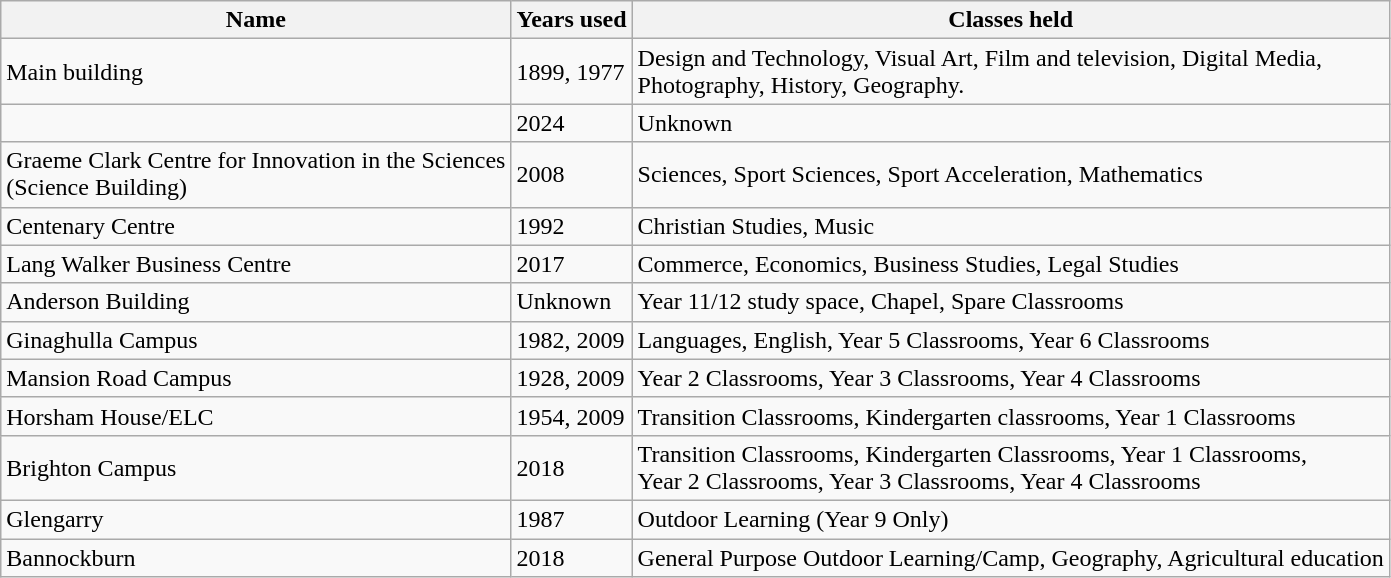<table class="wikitable">
<tr>
<th>Name</th>
<th>Years used</th>
<th>Classes held</th>
</tr>
<tr>
<td>Main building</td>
<td>1899, 1977</td>
<td>Design and Technology, Visual Art, Film and television, Digital Media,<br>Photography, History, Geography.</td>
</tr>
<tr>
<td></td>
<td>2024</td>
<td>Unknown</td>
</tr>
<tr>
<td>Graeme Clark Centre for Innovation in the Sciences<br>(Science Building)</td>
<td>2008</td>
<td>Sciences, Sport Sciences, Sport Acceleration, Mathematics</td>
</tr>
<tr>
<td>Centenary Centre</td>
<td>1992</td>
<td>Christian Studies, Music</td>
</tr>
<tr>
<td>Lang Walker Business Centre</td>
<td>2017</td>
<td>Commerce, Economics, Business Studies, Legal Studies</td>
</tr>
<tr>
<td>Anderson Building</td>
<td>Unknown</td>
<td>Year 11/12 study space, Chapel, Spare Classrooms</td>
</tr>
<tr>
<td>Ginaghulla Campus</td>
<td>1982, 2009</td>
<td>Languages, English, Year 5 Classrooms, Year 6 Classrooms</td>
</tr>
<tr>
<td>Mansion Road Campus</td>
<td>1928, 2009</td>
<td>Year 2 Classrooms, Year 3 Classrooms, Year 4 Classrooms</td>
</tr>
<tr>
<td>Horsham House/ELC</td>
<td>1954, 2009</td>
<td>Transition Classrooms, Kindergarten classrooms, Year 1 Classrooms</td>
</tr>
<tr>
<td>Brighton Campus</td>
<td>2018</td>
<td>Transition Classrooms, Kindergarten Classrooms, Year 1 Classrooms,<br>Year 2 Classrooms, Year 3 Classrooms, Year 4 Classrooms</td>
</tr>
<tr>
<td>Glengarry</td>
<td>1987</td>
<td>Outdoor Learning (Year 9 Only)</td>
</tr>
<tr>
<td>Bannockburn</td>
<td>2018</td>
<td>General Purpose Outdoor Learning/Camp, Geography, Agricultural education</td>
</tr>
</table>
